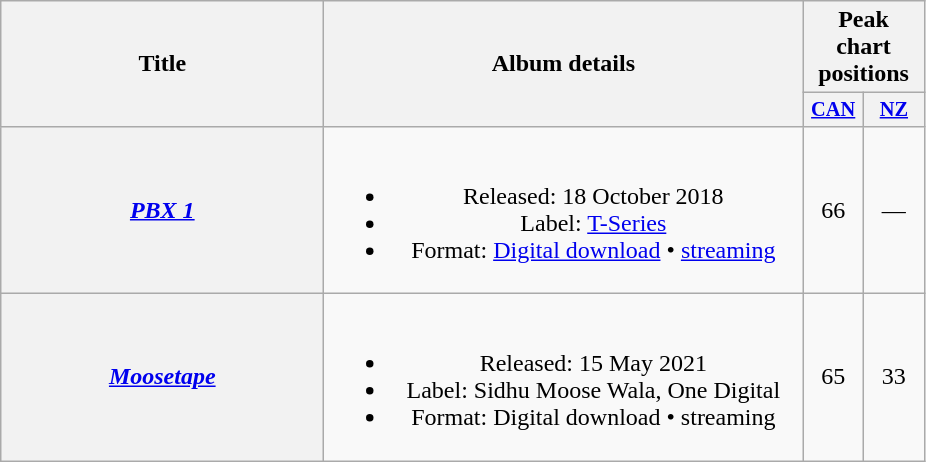<table class="wikitable plainrowheaders" style="text-align:center;">
<tr>
<th scope="col" rowspan="2" style="width:13em;">Title</th>
<th scope="col" rowspan="2" style="width:19.5em;">Album details</th>
<th scope="col" colspan="2">Peak chart positions</th>
</tr>
<tr>
<th style="width:2.5em; font-size:85%"><a href='#'>CAN</a><br></th>
<th style="width:2.5em; font-size:85%"><a href='#'>NZ</a><br></th>
</tr>
<tr>
<th scope="row"><em><a href='#'>PBX 1</a></em></th>
<td><br><ul><li>Released: 18 October 2018</li><li>Label: <a href='#'>T-Series</a></li><li>Format: <a href='#'>Digital download</a> • <a href='#'>streaming</a></li></ul></td>
<td>66</td>
<td>—</td>
</tr>
<tr>
<th scope="row"><em><a href='#'>Moosetape</a></em></th>
<td><br><ul><li>Released: 15 May 2021</li><li>Label: Sidhu Moose Wala, One Digital</li><li>Format: Digital download • streaming</li></ul></td>
<td>65</td>
<td>33</td>
</tr>
</table>
